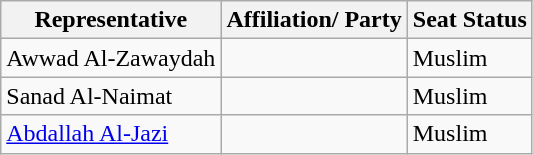<table class="wikitable">
<tr>
<th>Representative</th>
<th>Affiliation/ Party</th>
<th>Seat Status</th>
</tr>
<tr>
<td>Awwad Al-Zawaydah</td>
<td></td>
<td>Muslim</td>
</tr>
<tr>
<td>Sanad Al-Naimat</td>
<td></td>
<td>Muslim</td>
</tr>
<tr>
<td><a href='#'>Abdallah Al-Jazi</a></td>
<td></td>
<td>Muslim</td>
</tr>
</table>
